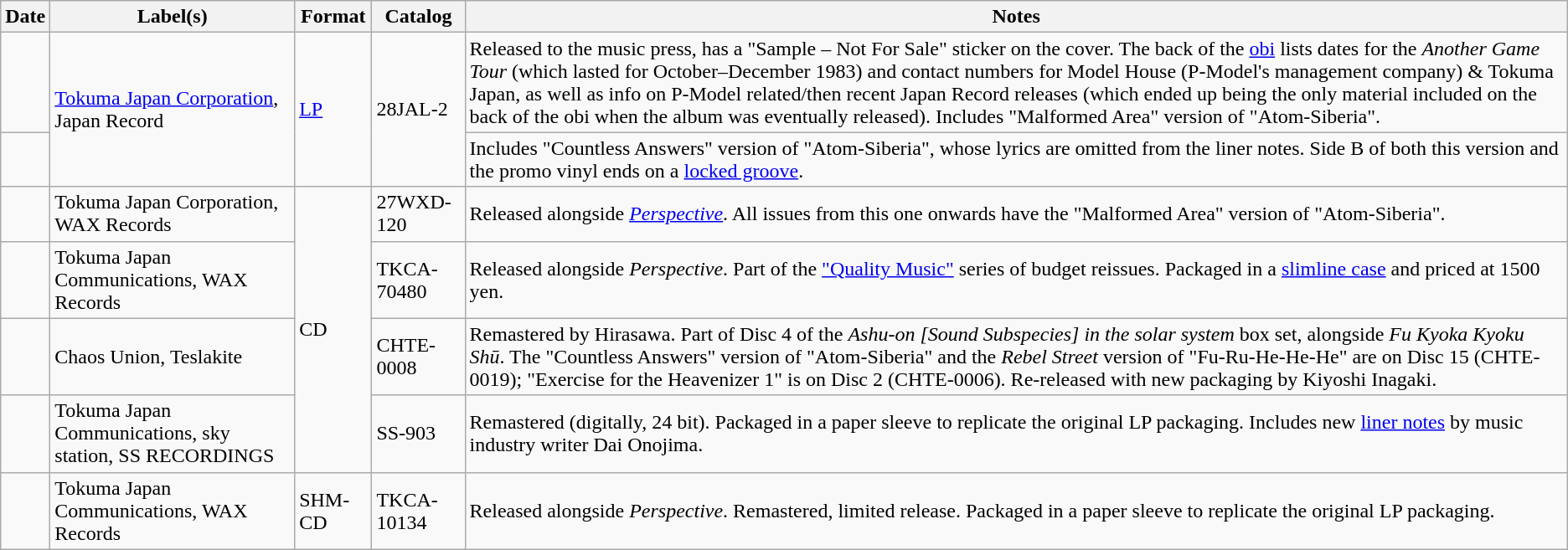<table class="wikitable">
<tr>
<th>Date</th>
<th>Label(s)</th>
<th>Format</th>
<th>Catalog</th>
<th>Notes</th>
</tr>
<tr>
<td></td>
<td rowspan=2><a href='#'>Tokuma Japan Corporation</a>, Japan Record</td>
<td rowspan=2><a href='#'>LP</a></td>
<td rowspan=2>28JAL-2</td>
<td>Released to the music press, has a "Sample – Not For Sale" sticker on the cover. The back of the <a href='#'>obi</a> lists dates for the <em>Another Game Tour</em> (which lasted for October–December 1983) and contact numbers for Model House (P-Model's management company) & Tokuma Japan, as well as info on P-Model related/then recent Japan Record releases (which ended up being the only material included on the back of the obi when the album was eventually released). Includes "Malformed Area" version of "Atom-Siberia".</td>
</tr>
<tr>
<td></td>
<td>Includes "Countless Answers" version of "Atom-Siberia", whose lyrics are omitted from the liner notes. Side B of both this version and the promo vinyl ends on a <a href='#'>locked groove</a>.</td>
</tr>
<tr>
<td></td>
<td>Tokuma Japan Corporation, WAX Records</td>
<td rowspan=4>CD</td>
<td>27WXD-120</td>
<td>Released alongside <em><a href='#'>Perspective</a></em>. All issues from this one onwards have the "Malformed Area" version of "Atom-Siberia".</td>
</tr>
<tr>
<td></td>
<td>Tokuma Japan Communications, WAX Records</td>
<td>TKCA-70480</td>
<td>Released alongside <em>Perspective</em>. Part of the <a href='#'>"Quality Music"</a> series of budget reissues. Packaged in a <a href='#'>slimline case</a> and priced at 1500 yen.</td>
</tr>
<tr>
<td><br></td>
<td>Chaos Union, Teslakite</td>
<td>CHTE-0008</td>
<td>Remastered by Hirasawa. Part of Disc 4 of the <em>Ashu-on [Sound Subspecies] in the solar system</em> box set, alongside <em>Fu Kyoka Kyoku Shū</em>. The "Countless Answers" version of "Atom-Siberia" and the <em>Rebel Street</em> version of "Fu-Ru-He-He-He" are on Disc 15 (CHTE-0019); "Exercise for the Heavenizer 1" is on Disc 2 (CHTE-0006). Re-released with new packaging by Kiyoshi Inagaki.</td>
</tr>
<tr>
<td></td>
<td>Tokuma Japan Communications, sky station, SS RECORDINGS</td>
<td>SS-903</td>
<td>Remastered (digitally, 24 bit). Packaged in a paper sleeve to replicate the original LP packaging. Includes new <a href='#'>liner notes</a> by music industry writer Dai Onojima.</td>
</tr>
<tr>
<td></td>
<td>Tokuma Japan Communications, WAX Records</td>
<td>SHM-CD</td>
<td>TKCA-10134</td>
<td>Released alongside <em>Perspective</em>. Remastered, limited release. Packaged in a paper sleeve to replicate the original LP packaging.</td>
</tr>
</table>
